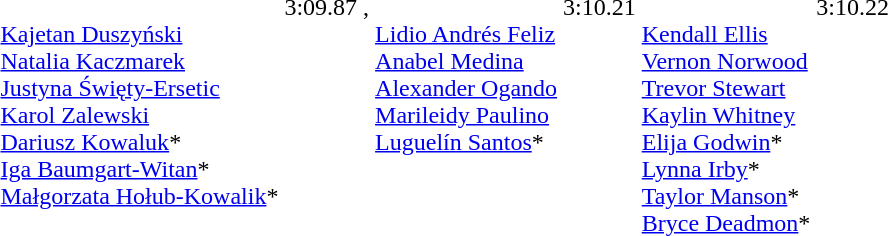<table>
<tr valign="top">
<td></td>
<td><br><a href='#'>Kajetan Duszyński</a><br><a href='#'>Natalia Kaczmarek</a><br><a href='#'>Justyna Święty-Ersetic</a><br><a href='#'>Karol Zalewski</a><br><a href='#'>Dariusz Kowaluk</a>*<br><a href='#'>Iga Baumgart-Witan</a>*<br><a href='#'>Małgorzata Hołub-Kowalik</a>*</td>
<td>3:09.87 , <strong></strong></td>
<td><br><a href='#'>Lidio Andrés Feliz</a><br><a href='#'>Anabel Medina</a><br><a href='#'>Alexander Ogando</a><br><a href='#'>Marileidy Paulino</a><br><a href='#'>Luguelín Santos</a>*</td>
<td>3:10.21 <strong></strong></td>
<td><br><a href='#'>Kendall Ellis</a><br><a href='#'>Vernon Norwood</a><br><a href='#'>Trevor Stewart</a><br><a href='#'>Kaylin Whitney</a><br><a href='#'>Elija Godwin</a>*<br><a href='#'>Lynna Irby</a>*<br><a href='#'>Taylor Manson</a>*<br><a href='#'>Bryce Deadmon</a>*</td>
<td>3:10.22</td>
</tr>
</table>
